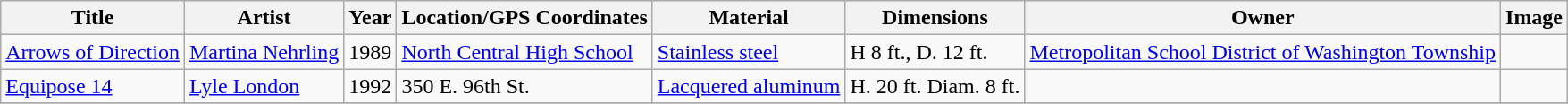<table class="wikitable sortable">
<tr>
<th>Title</th>
<th>Artist</th>
<th>Year</th>
<th>Location/GPS Coordinates</th>
<th>Material</th>
<th>Dimensions</th>
<th>Owner</th>
<th>Image</th>
</tr>
<tr>
<td><a href='#'>Arrows of Direction</a></td>
<td><a href='#'>Martina Nehrling</a></td>
<td>1989</td>
<td><a href='#'>North Central High School</a> </td>
<td><a href='#'>Stainless steel</a></td>
<td>H 8 ft., D. 12 ft.</td>
<td><a href='#'>Metropolitan School District of Washington Township</a></td>
<td></td>
</tr>
<tr>
<td><a href='#'>Equipose 14</a></td>
<td><a href='#'>Lyle London</a></td>
<td>1992</td>
<td>350 E. 96th St.</td>
<td><a href='#'>Lacquered aluminum</a></td>
<td>H. 20 ft. Diam. 8 ft.</td>
<td></td>
<td></td>
</tr>
<tr>
</tr>
</table>
